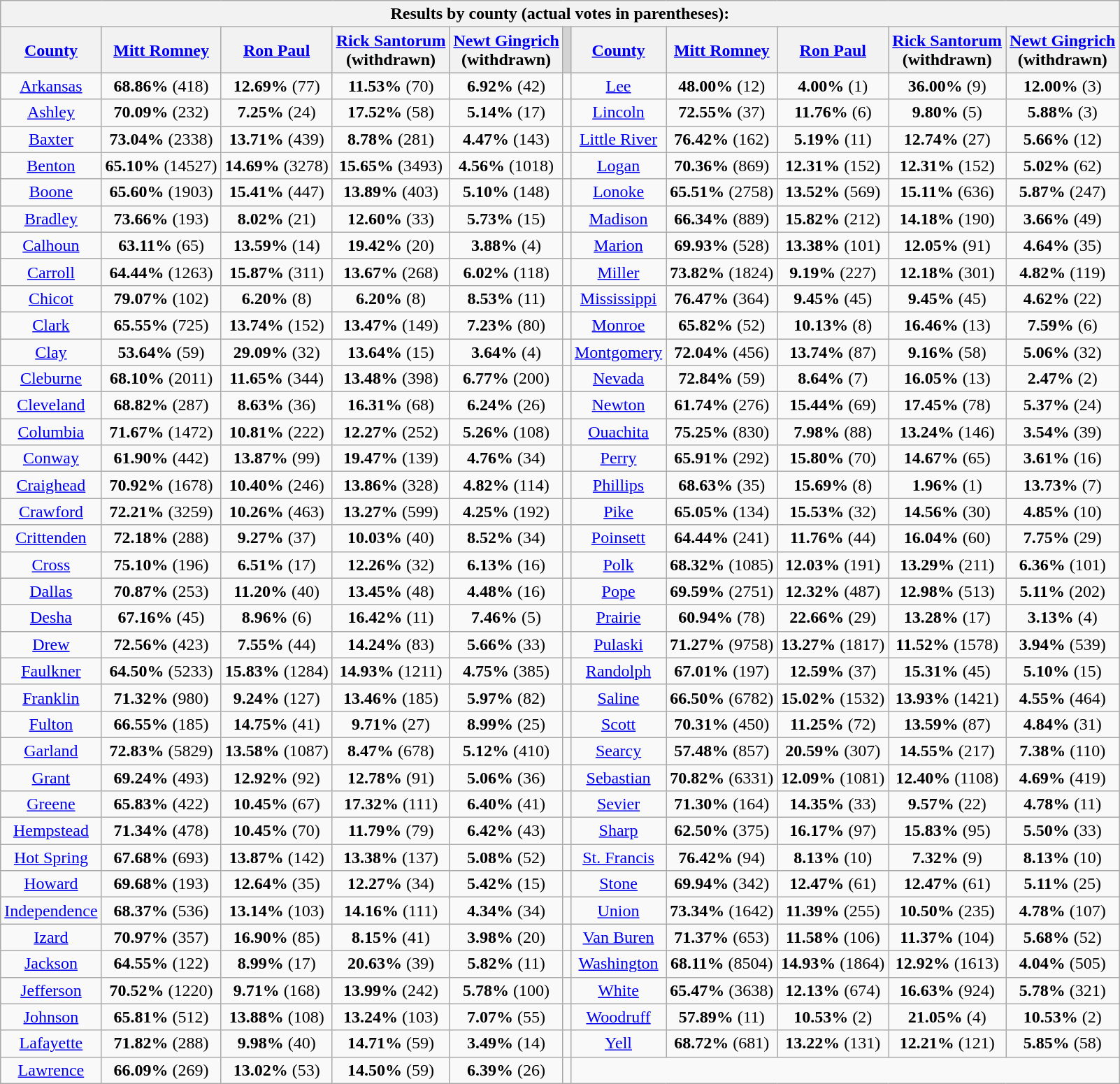<table class="wikitable sortable" style="text-align:center">
<tr>
<th colspan="11"><strong>Results by county (actual votes in parentheses):</strong></th>
</tr>
<tr bgcolor="lightgrey">
<th><a href='#'>County</a></th>
<th><a href='#'>Mitt Romney</a></th>
<th><a href='#'>Ron Paul</a></th>
<th><a href='#'>Rick Santorum</a><br>(withdrawn)</th>
<th><a href='#'>Newt Gingrich</a><br>(withdrawn)</th>
<td bgcolor="lightgrey"></td>
<th><a href='#'>County</a></th>
<th><a href='#'>Mitt Romney</a></th>
<th><a href='#'>Ron Paul</a></th>
<th><a href='#'>Rick Santorum</a><br>(withdrawn)</th>
<th><a href='#'>Newt Gingrich</a><br>(withdrawn)</th>
</tr>
<tr>
<td><a href='#'>Arkansas</a></td>
<td><strong>68.86%</strong> (418)</td>
<td><strong>12.69%</strong> (77)</td>
<td><strong>11.53%</strong> (70)</td>
<td><strong>6.92%</strong> (42)</td>
<td></td>
<td><a href='#'>Lee</a></td>
<td><strong>48.00%</strong> (12)</td>
<td><strong>4.00%</strong> (1)</td>
<td><strong>36.00%</strong> (9)</td>
<td><strong>12.00%</strong> (3)</td>
</tr>
<tr>
<td><a href='#'>Ashley</a></td>
<td><strong>70.09%</strong> (232)</td>
<td><strong>7.25%</strong> (24)</td>
<td><strong>17.52%</strong> (58)</td>
<td><strong>5.14%</strong> (17)</td>
<td></td>
<td><a href='#'>Lincoln</a></td>
<td><strong>72.55%</strong> (37)</td>
<td><strong>11.76%</strong> (6)</td>
<td><strong>9.80%</strong> (5)</td>
<td><strong>5.88%</strong> (3)</td>
</tr>
<tr>
<td><a href='#'>Baxter</a></td>
<td><strong>73.04%</strong> (2338)</td>
<td><strong>13.71%</strong> (439)</td>
<td><strong>8.78%</strong> (281)</td>
<td><strong>4.47%</strong> (143)</td>
<td></td>
<td><a href='#'>Little River</a></td>
<td><strong>76.42%</strong> (162)</td>
<td><strong>5.19%</strong> (11)</td>
<td><strong>12.74%</strong> (27)</td>
<td><strong>5.66%</strong> (12)</td>
</tr>
<tr>
<td><a href='#'>Benton</a></td>
<td><strong>65.10%</strong> (14527)</td>
<td><strong>14.69%</strong> (3278)</td>
<td><strong>15.65%</strong> (3493)</td>
<td><strong>4.56%</strong> (1018)</td>
<td></td>
<td><a href='#'>Logan</a></td>
<td><strong>70.36%</strong> (869)</td>
<td><strong>12.31%</strong> (152)</td>
<td><strong>12.31%</strong> (152)</td>
<td><strong>5.02%</strong> (62)</td>
</tr>
<tr>
<td><a href='#'>Boone</a></td>
<td><strong>65.60%</strong> (1903)</td>
<td><strong>15.41%</strong> (447)</td>
<td><strong>13.89%</strong> (403)</td>
<td><strong>5.10%</strong> (148)</td>
<td></td>
<td><a href='#'>Lonoke</a></td>
<td><strong>65.51%</strong> (2758)</td>
<td><strong>13.52%</strong> (569)</td>
<td><strong>15.11%</strong> (636)</td>
<td><strong>5.87%</strong> (247)</td>
</tr>
<tr>
<td><a href='#'>Bradley</a></td>
<td><strong>73.66%</strong> (193)</td>
<td><strong>8.02%</strong> (21)</td>
<td><strong>12.60%</strong> (33)</td>
<td><strong>5.73%</strong> (15)</td>
<td></td>
<td><a href='#'>Madison</a></td>
<td><strong>66.34%</strong> (889)</td>
<td><strong>15.82%</strong> (212)</td>
<td><strong>14.18%</strong> (190)</td>
<td><strong>3.66%</strong> (49)</td>
</tr>
<tr>
<td><a href='#'>Calhoun</a></td>
<td><strong>63.11%</strong> (65)</td>
<td><strong>13.59%</strong> (14)</td>
<td><strong>19.42%</strong> (20)</td>
<td><strong>3.88%</strong> (4)</td>
<td></td>
<td><a href='#'>Marion</a></td>
<td><strong>69.93%</strong> (528)</td>
<td><strong>13.38%</strong> (101)</td>
<td><strong>12.05%</strong> (91)</td>
<td><strong>4.64%</strong> (35)</td>
</tr>
<tr>
<td><a href='#'>Carroll</a></td>
<td><strong>64.44%</strong> (1263)</td>
<td><strong>15.87%</strong> (311)</td>
<td><strong>13.67%</strong> (268)</td>
<td><strong>6.02%</strong> (118)</td>
<td></td>
<td><a href='#'>Miller</a></td>
<td><strong>73.82%</strong> (1824)</td>
<td><strong>9.19%</strong> (227)</td>
<td><strong>12.18%</strong> (301)</td>
<td><strong>4.82%</strong> (119)</td>
</tr>
<tr>
<td><a href='#'>Chicot</a></td>
<td><strong>79.07%</strong> (102)</td>
<td><strong>6.20%</strong> (8)</td>
<td><strong>6.20%</strong> (8)</td>
<td><strong>8.53%</strong> (11)</td>
<td></td>
<td><a href='#'>Mississippi</a></td>
<td><strong>76.47%</strong> (364)</td>
<td><strong>9.45%</strong> (45)</td>
<td><strong>9.45%</strong> (45)</td>
<td><strong>4.62%</strong> (22)</td>
</tr>
<tr>
<td><a href='#'>Clark</a></td>
<td><strong>65.55%</strong> (725)</td>
<td><strong>13.74%</strong> (152)</td>
<td><strong>13.47%</strong> (149)</td>
<td><strong>7.23%</strong> (80)</td>
<td></td>
<td><a href='#'>Monroe</a></td>
<td><strong>65.82%</strong> (52)</td>
<td><strong>10.13%</strong> (8)</td>
<td><strong>16.46%</strong> (13)</td>
<td><strong>7.59%</strong> (6)</td>
</tr>
<tr>
<td><a href='#'>Clay</a></td>
<td><strong>53.64%</strong> (59)</td>
<td><strong>29.09%</strong> (32)</td>
<td><strong>13.64%</strong> (15)</td>
<td><strong>3.64%</strong> (4)</td>
<td></td>
<td><a href='#'>Montgomery</a></td>
<td><strong>72.04%</strong> (456)</td>
<td><strong>13.74%</strong> (87)</td>
<td><strong>9.16%</strong> (58)</td>
<td><strong>5.06%</strong> (32)</td>
</tr>
<tr>
<td><a href='#'>Cleburne</a></td>
<td><strong>68.10%</strong> (2011)</td>
<td><strong>11.65%</strong> (344)</td>
<td><strong>13.48%</strong> (398)</td>
<td><strong>6.77%</strong> (200)</td>
<td></td>
<td><a href='#'>Nevada</a></td>
<td><strong>72.84%</strong> (59)</td>
<td><strong>8.64%</strong> (7)</td>
<td><strong>16.05%</strong> (13)</td>
<td><strong>2.47%</strong> (2)</td>
</tr>
<tr>
<td><a href='#'>Cleveland</a></td>
<td><strong>68.82%</strong> (287)</td>
<td><strong>8.63%</strong> (36)</td>
<td><strong>16.31%</strong> (68)</td>
<td><strong>6.24%</strong> (26)</td>
<td></td>
<td><a href='#'>Newton</a></td>
<td><strong>61.74%</strong> (276)</td>
<td><strong>15.44%</strong> (69)</td>
<td><strong>17.45%</strong> (78)</td>
<td><strong>5.37%</strong> (24)</td>
</tr>
<tr>
<td><a href='#'>Columbia</a></td>
<td><strong>71.67%</strong> (1472)</td>
<td><strong>10.81%</strong> (222)</td>
<td><strong>12.27%</strong> (252)</td>
<td><strong>5.26%</strong> (108)</td>
<td></td>
<td><a href='#'>Ouachita</a></td>
<td><strong>75.25%</strong> (830)</td>
<td><strong>7.98%</strong> (88)</td>
<td><strong>13.24%</strong> (146)</td>
<td><strong>3.54%</strong> (39)</td>
</tr>
<tr>
<td><a href='#'>Conway</a></td>
<td><strong>61.90%</strong> (442)</td>
<td><strong>13.87%</strong> (99)</td>
<td><strong>19.47%</strong> (139)</td>
<td><strong>4.76%</strong> (34)</td>
<td></td>
<td><a href='#'>Perry</a></td>
<td><strong>65.91%</strong> (292)</td>
<td><strong>15.80%</strong> (70)</td>
<td><strong>14.67%</strong> (65)</td>
<td><strong>3.61%</strong> (16)</td>
</tr>
<tr>
<td><a href='#'>Craighead</a></td>
<td><strong>70.92%</strong> (1678)</td>
<td><strong>10.40%</strong> (246)</td>
<td><strong>13.86%</strong> (328)</td>
<td><strong>4.82%</strong> (114)</td>
<td></td>
<td><a href='#'>Phillips</a></td>
<td><strong>68.63%</strong> (35)</td>
<td><strong>15.69%</strong> (8)</td>
<td><strong>1.96%</strong> (1)</td>
<td><strong>13.73%</strong> (7)</td>
</tr>
<tr>
<td><a href='#'>Crawford</a></td>
<td><strong>72.21%</strong> (3259)</td>
<td><strong>10.26%</strong> (463)</td>
<td><strong>13.27%</strong> (599)</td>
<td><strong>4.25%</strong> (192)</td>
<td></td>
<td><a href='#'>Pike</a></td>
<td><strong>65.05%</strong> (134)</td>
<td><strong>15.53%</strong> (32)</td>
<td><strong>14.56%</strong> (30)</td>
<td><strong>4.85%</strong> (10)</td>
</tr>
<tr>
<td><a href='#'>Crittenden</a></td>
<td><strong>72.18%</strong> (288)</td>
<td><strong>9.27%</strong> (37)</td>
<td><strong>10.03%</strong> (40)</td>
<td><strong>8.52%</strong> (34)</td>
<td></td>
<td><a href='#'>Poinsett</a></td>
<td><strong>64.44%</strong> (241)</td>
<td><strong>11.76%</strong> (44)</td>
<td><strong>16.04%</strong> (60)</td>
<td><strong>7.75%</strong> (29)</td>
</tr>
<tr>
<td><a href='#'>Cross</a></td>
<td><strong>75.10%</strong> (196)</td>
<td><strong>6.51%</strong> (17)</td>
<td><strong>12.26%</strong> (32)</td>
<td><strong>6.13%</strong> (16)</td>
<td></td>
<td><a href='#'>Polk</a></td>
<td><strong>68.32%</strong> (1085)</td>
<td><strong>12.03%</strong> (191)</td>
<td><strong>13.29%</strong> (211)</td>
<td><strong>6.36%</strong> (101)</td>
</tr>
<tr>
<td><a href='#'>Dallas</a></td>
<td><strong>70.87%</strong> (253)</td>
<td><strong>11.20%</strong> (40)</td>
<td><strong>13.45%</strong> (48)</td>
<td><strong>4.48%</strong> (16)</td>
<td></td>
<td><a href='#'>Pope</a></td>
<td><strong>69.59%</strong> (2751)</td>
<td><strong>12.32%</strong> (487)</td>
<td><strong>12.98%</strong> (513)</td>
<td><strong>5.11%</strong> (202)</td>
</tr>
<tr>
<td><a href='#'>Desha</a></td>
<td><strong>67.16%</strong> (45)</td>
<td><strong>8.96%</strong> (6)</td>
<td><strong>16.42%</strong> (11)</td>
<td><strong>7.46%</strong> (5)</td>
<td></td>
<td><a href='#'>Prairie</a></td>
<td><strong>60.94%</strong> (78)</td>
<td><strong>22.66%</strong> (29)</td>
<td><strong>13.28%</strong> (17)</td>
<td><strong>3.13%</strong> (4)</td>
</tr>
<tr>
<td><a href='#'>Drew</a></td>
<td><strong>72.56%</strong> (423)</td>
<td><strong>7.55%</strong> (44)</td>
<td><strong>14.24%</strong> (83)</td>
<td><strong>5.66%</strong> (33)</td>
<td></td>
<td><a href='#'>Pulaski</a></td>
<td><strong>71.27%</strong> (9758)</td>
<td><strong>13.27%</strong> (1817)</td>
<td><strong>11.52%</strong> (1578)</td>
<td><strong>3.94%</strong> (539)</td>
</tr>
<tr>
<td><a href='#'>Faulkner</a></td>
<td><strong>64.50%</strong> (5233)</td>
<td><strong>15.83%</strong> (1284)</td>
<td><strong>14.93%</strong> (1211)</td>
<td><strong>4.75%</strong> (385)</td>
<td></td>
<td><a href='#'>Randolph</a></td>
<td><strong>67.01%</strong> (197)</td>
<td><strong>12.59%</strong> (37)</td>
<td><strong>15.31%</strong> (45)</td>
<td><strong>5.10%</strong> (15)</td>
</tr>
<tr>
<td><a href='#'>Franklin</a></td>
<td><strong>71.32%</strong> (980)</td>
<td><strong>9.24%</strong> (127)</td>
<td><strong>13.46%</strong> (185)</td>
<td><strong>5.97%</strong> (82)</td>
<td></td>
<td><a href='#'>Saline</a></td>
<td><strong>66.50%</strong> (6782)</td>
<td><strong>15.02%</strong> (1532)</td>
<td><strong>13.93%</strong> (1421)</td>
<td><strong>4.55%</strong> (464)</td>
</tr>
<tr>
<td><a href='#'>Fulton</a></td>
<td><strong>66.55%</strong> (185)</td>
<td><strong>14.75%</strong> (41)</td>
<td><strong>9.71%</strong> (27)</td>
<td><strong>8.99%</strong> (25)</td>
<td></td>
<td><a href='#'>Scott</a></td>
<td><strong>70.31%</strong> (450)</td>
<td><strong>11.25%</strong> (72)</td>
<td><strong>13.59%</strong> (87)</td>
<td><strong>4.84%</strong> (31)</td>
</tr>
<tr>
<td><a href='#'>Garland</a></td>
<td><strong>72.83%</strong> (5829)</td>
<td><strong>13.58%</strong> (1087)</td>
<td><strong>8.47%</strong> (678)</td>
<td><strong>5.12%</strong> (410)</td>
<td></td>
<td><a href='#'>Searcy</a></td>
<td><strong>57.48%</strong> (857)</td>
<td><strong>20.59%</strong> (307)</td>
<td><strong>14.55%</strong> (217)</td>
<td><strong>7.38%</strong> (110)</td>
</tr>
<tr>
<td><a href='#'>Grant</a></td>
<td><strong>69.24%</strong> (493)</td>
<td><strong>12.92%</strong> (92)</td>
<td><strong>12.78%</strong> (91)</td>
<td><strong>5.06%</strong> (36)</td>
<td></td>
<td><a href='#'>Sebastian</a></td>
<td><strong>70.82%</strong> (6331)</td>
<td><strong>12.09%</strong> (1081)</td>
<td><strong>12.40%</strong> (1108)</td>
<td><strong>4.69%</strong> (419)</td>
</tr>
<tr>
<td><a href='#'>Greene</a></td>
<td><strong>65.83%</strong> (422)</td>
<td><strong>10.45%</strong> (67)</td>
<td><strong>17.32%</strong> (111)</td>
<td><strong>6.40%</strong> (41)</td>
<td></td>
<td><a href='#'>Sevier</a></td>
<td><strong>71.30%</strong> (164)</td>
<td><strong>14.35%</strong> (33)</td>
<td><strong>9.57%</strong> (22)</td>
<td><strong>4.78%</strong> (11)</td>
</tr>
<tr>
<td><a href='#'>Hempstead</a></td>
<td><strong>71.34%</strong> (478)</td>
<td><strong>10.45%</strong> (70)</td>
<td><strong>11.79%</strong> (79)</td>
<td><strong>6.42%</strong> (43)</td>
<td></td>
<td><a href='#'>Sharp</a></td>
<td><strong>62.50%</strong> (375)</td>
<td><strong>16.17%</strong> (97)</td>
<td><strong>15.83%</strong> (95)</td>
<td><strong>5.50%</strong> (33)</td>
</tr>
<tr>
<td><a href='#'>Hot Spring</a></td>
<td><strong>67.68%</strong> (693)</td>
<td><strong>13.87%</strong> (142)</td>
<td><strong>13.38%</strong> (137)</td>
<td><strong>5.08%</strong> (52)</td>
<td></td>
<td><a href='#'>St. Francis</a></td>
<td><strong>76.42%</strong> (94)</td>
<td><strong>8.13%</strong> (10)</td>
<td><strong>7.32%</strong> (9)</td>
<td><strong>8.13%</strong> (10)</td>
</tr>
<tr>
<td><a href='#'>Howard</a></td>
<td><strong>69.68%</strong> (193)</td>
<td><strong>12.64%</strong> (35)</td>
<td><strong>12.27%</strong> (34)</td>
<td><strong>5.42%</strong> (15)</td>
<td></td>
<td><a href='#'>Stone</a></td>
<td><strong>69.94%</strong> (342)</td>
<td><strong>12.47%</strong> (61)</td>
<td><strong>12.47%</strong> (61)</td>
<td><strong>5.11%</strong> (25)</td>
</tr>
<tr>
<td><a href='#'>Independence</a></td>
<td><strong>68.37%</strong> (536)</td>
<td><strong>13.14%</strong> (103)</td>
<td><strong>14.16%</strong> (111)</td>
<td><strong>4.34%</strong> (34)</td>
<td></td>
<td><a href='#'>Union</a></td>
<td><strong>73.34%</strong> (1642)</td>
<td><strong>11.39%</strong> (255)</td>
<td><strong>10.50%</strong> (235)</td>
<td><strong>4.78%</strong> (107)</td>
</tr>
<tr>
<td><a href='#'>Izard</a></td>
<td><strong>70.97%</strong> (357)</td>
<td><strong>16.90%</strong> (85)</td>
<td><strong>8.15%</strong> (41)</td>
<td><strong>3.98%</strong> (20)</td>
<td></td>
<td><a href='#'>Van Buren</a></td>
<td><strong>71.37%</strong> (653)</td>
<td><strong>11.58%</strong> (106)</td>
<td><strong>11.37%</strong> (104)</td>
<td><strong>5.68%</strong> (52)</td>
</tr>
<tr>
<td><a href='#'>Jackson</a></td>
<td><strong>64.55%</strong> (122)</td>
<td><strong>8.99%</strong> (17)</td>
<td><strong>20.63%</strong> (39)</td>
<td><strong>5.82%</strong> (11)</td>
<td></td>
<td><a href='#'>Washington</a></td>
<td><strong>68.11%</strong> (8504)</td>
<td><strong>14.93%</strong> (1864)</td>
<td><strong>12.92%</strong> (1613)</td>
<td><strong>4.04%</strong> (505)</td>
</tr>
<tr>
<td><a href='#'>Jefferson</a></td>
<td><strong>70.52%</strong> (1220)</td>
<td><strong>9.71%</strong> (168)</td>
<td><strong>13.99%</strong> (242)</td>
<td><strong>5.78%</strong> (100)</td>
<td></td>
<td><a href='#'>White</a></td>
<td><strong>65.47%</strong> (3638)</td>
<td><strong>12.13%</strong> (674)</td>
<td><strong>16.63%</strong> (924)</td>
<td><strong>5.78%</strong> (321)</td>
</tr>
<tr>
<td><a href='#'>Johnson</a></td>
<td><strong>65.81%</strong> (512)</td>
<td><strong>13.88%</strong> (108)</td>
<td><strong>13.24%</strong> (103)</td>
<td><strong>7.07%</strong> (55)</td>
<td></td>
<td><a href='#'>Woodruff</a></td>
<td><strong>57.89%</strong> (11)</td>
<td><strong>10.53%</strong> (2)</td>
<td><strong>21.05%</strong> (4)</td>
<td><strong>10.53%</strong> (2)</td>
</tr>
<tr>
<td><a href='#'>Lafayette</a></td>
<td><strong>71.82%</strong> (288)</td>
<td><strong>9.98%</strong> (40)</td>
<td><strong>14.71%</strong> (59)</td>
<td><strong>3.49%</strong> (14)</td>
<td></td>
<td><a href='#'>Yell</a></td>
<td><strong>68.72%</strong> (681)</td>
<td><strong>13.22%</strong> (131)</td>
<td><strong>12.21%</strong> (121)</td>
<td><strong>5.85%</strong> (58)</td>
</tr>
<tr>
<td><a href='#'>Lawrence</a></td>
<td><strong>66.09%</strong> (269)</td>
<td><strong>13.02%</strong> (53)</td>
<td><strong>14.50%</strong> (59)</td>
<td><strong>6.39%</strong> (26)</td>
<td></td>
</tr>
</table>
